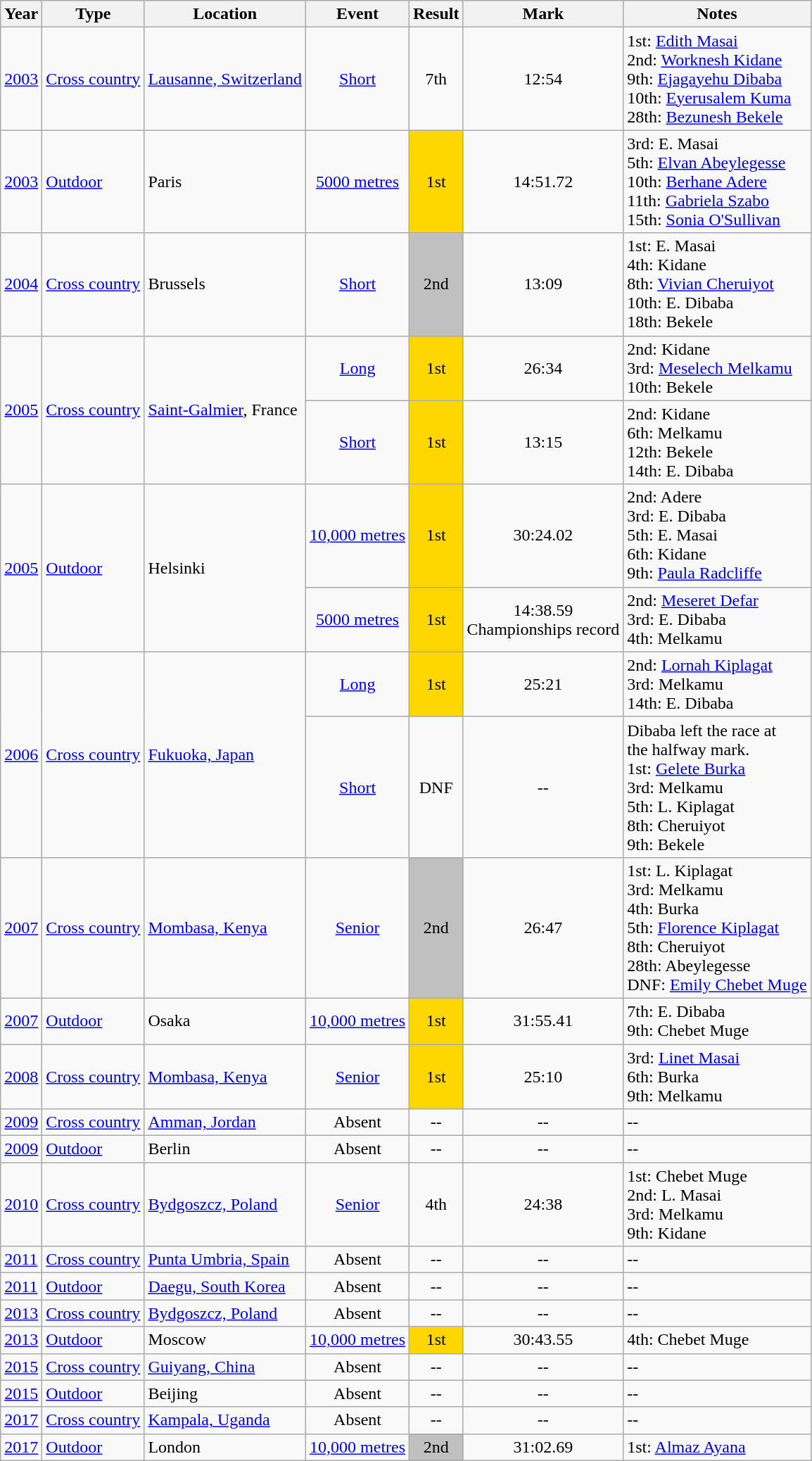<table class="wikitable" |]>
<tr>
<th>Year</th>
<th>Type</th>
<th>Location</th>
<th>Event</th>
<th>Result</th>
<th>Mark</th>
<th>Notes</th>
</tr>
<tr>
<td rowspan=1 valign=center><a href='#'>2003</a></td>
<td><a href='#'>Cross country</a></td>
<td><a href='#'>Lausanne, Switzerland</a></td>
<td align=center><a href='#'>Short</a></td>
<td align=center>7th</td>
<td align=center>12:54</td>
<td>1st: <a href='#'>Edith Masai</a><br>2nd: <a href='#'>Worknesh Kidane</a><br>9th: <a href='#'>Ejagayehu Dibaba</a><br>10th: <a href='#'>Eyerusalem Kuma</a><br>28th: <a href='#'>Bezunesh Bekele</a></td>
</tr>
<tr>
<td rowspan=1 valign=center><a href='#'>2003</a></td>
<td><a href='#'>Outdoor</a></td>
<td>Paris</td>
<td align=center><a href='#'>5000 metres</a></td>
<td align=center bgcolor=gold>1st</td>
<td align=center>14:51.72</td>
<td>3rd: E. Masai<br>5th: <a href='#'>Elvan Abeylegesse</a><br>10th: <a href='#'>Berhane Adere</a><br>11th: <a href='#'>Gabriela Szabo</a><br>15th: <a href='#'>Sonia O'Sullivan</a></td>
</tr>
<tr>
<td rowspan=1 valign=center><a href='#'>2004</a></td>
<td><a href='#'>Cross country</a></td>
<td>Brussels</td>
<td align=center><a href='#'>Short</a></td>
<td align=center bgcolor=silver>2nd</td>
<td align=center>13:09</td>
<td>1st: E. Masai<br>4th: Kidane<br>8th: <a href='#'>Vivian Cheruiyot</a><br>10th: E. Dibaba<br>18th: Bekele</td>
</tr>
<tr>
<td rowspan=2 valign=center><a href='#'>2005</a></td>
<td rowspan=2><a href='#'>Cross country</a></td>
<td rowspan=2><a href='#'>Saint-Galmier</a>, France</td>
<td align=center><a href='#'>Long</a></td>
<td align=center bgcolor=gold>1st</td>
<td align=center>26:34</td>
<td>2nd: Kidane<br>3rd: <a href='#'>Meselech Melkamu</a><br>10th: Bekele</td>
</tr>
<tr>
<td align=center><a href='#'>Short</a></td>
<td align=center bgcolor=gold>1st</td>
<td align=center>13:15</td>
<td>2nd: Kidane<br>6th: Melkamu<br>12th: Bekele<br>14th: E. Dibaba</td>
</tr>
<tr>
<td rowspan=2 valign=center><a href='#'>2005</a></td>
<td rowspan=2><a href='#'>Outdoor</a></td>
<td rowspan=2>Helsinki</td>
<td align=center><a href='#'>10,000 metres</a></td>
<td align=center bgcolor=gold>1st</td>
<td align=center>30:24.02</td>
<td>2nd: Adere<br>3rd: E. Dibaba<br>5th: E. Masai<br>6th: Kidane<br>9th: <a href='#'>Paula Radcliffe</a></td>
</tr>
<tr>
<td align=center><a href='#'>5000 metres</a></td>
<td align=center bgcolor=gold>1st</td>
<td align=center>14:38.59<br>Championships record</td>
<td>2nd: <a href='#'>Meseret Defar</a><br>3rd: E. Dibaba<br>4th: Melkamu</td>
</tr>
<tr>
<td rowspan=2 valign=center><a href='#'>2006</a></td>
<td rowspan=2><a href='#'>Cross country</a></td>
<td rowspan=2><a href='#'>Fukuoka, Japan</a></td>
<td align=center><a href='#'>Long</a></td>
<td align=center bgcolor=gold>1st</td>
<td align=center>25:21</td>
<td>2nd: <a href='#'>Lornah Kiplagat</a><br>3rd: Melkamu<br>14th: E. Dibaba</td>
</tr>
<tr>
<td align=center><a href='#'>Short</a></td>
<td align=center>DNF</td>
<td align=center>--</td>
<td>Dibaba left the race at<br>the halfway mark.<br>1st: <a href='#'>Gelete Burka</a><br>3rd: Melkamu<br>5th: L. Kiplagat<br>8th: Cheruiyot<br>9th: Bekele</td>
</tr>
<tr>
<td rowspan=1 valign=center><a href='#'>2007</a></td>
<td><a href='#'>Cross country</a></td>
<td><a href='#'>Mombasa, Kenya</a></td>
<td align=center><a href='#'>Senior</a></td>
<td align=center bgcolor=silver>2nd</td>
<td align=center>26:47</td>
<td>1st: L. Kiplagat<br>3rd: Melkamu<br>4th: Burka<br>5th: <a href='#'>Florence Kiplagat</a><br>8th: Cheruiyot<br>28th: Abeylegesse<br>DNF: <a href='#'>Emily Chebet Muge</a></td>
</tr>
<tr>
<td rowspan=1 valign=center><a href='#'>2007</a></td>
<td><a href='#'>Outdoor</a></td>
<td>Osaka</td>
<td align=center><a href='#'>10,000 metres</a></td>
<td align=center bgcolor=gold>1st</td>
<td align=center>31:55.41</td>
<td>7th: E. Dibaba<br>9th: Chebet Muge</td>
</tr>
<tr>
<td rowspan=1 valign=center><a href='#'>2008</a></td>
<td><a href='#'>Cross country</a></td>
<td><a href='#'>Mombasa, Kenya</a></td>
<td align=center><a href='#'>Senior</a></td>
<td align=center bgcolor=gold>1st</td>
<td align=center>25:10</td>
<td>3rd: <a href='#'>Linet Masai</a><br>6th: Burka<br>9th: Melkamu</td>
</tr>
<tr>
<td rowspan=1 valign=center><a href='#'>2009</a></td>
<td><a href='#'>Cross country</a></td>
<td><a href='#'>Amman, Jordan</a></td>
<td align=center>Absent</td>
<td align=center>--</td>
<td align=center>--</td>
<td>--</td>
</tr>
<tr>
<td rowspan=1 valign=center><a href='#'>2009</a></td>
<td><a href='#'>Outdoor</a></td>
<td>Berlin</td>
<td align=center>Absent</td>
<td align=center>--</td>
<td align=center>--</td>
<td>--</td>
</tr>
<tr>
<td rowspan=1 valign=center><a href='#'>2010</a></td>
<td><a href='#'>Cross country</a></td>
<td><a href='#'>Bydgoszcz, Poland</a></td>
<td align=center><a href='#'>Senior</a></td>
<td align=center>4th</td>
<td align=center>24:38</td>
<td>1st: Chebet Muge<br>2nd: L. Masai<br>3rd: Melkamu<br>9th: Kidane</td>
</tr>
<tr>
<td rowspan=1 valign=center><a href='#'>2011</a></td>
<td><a href='#'>Cross country</a></td>
<td><a href='#'>Punta Umbria, Spain</a></td>
<td align=center>Absent</td>
<td align=center>--</td>
<td align=center>--</td>
<td>--</td>
</tr>
<tr>
<td rowspan=1 valign=center><a href='#'>2011</a></td>
<td><a href='#'>Outdoor</a></td>
<td><a href='#'>Daegu, South Korea</a></td>
<td align=center>Absent</td>
<td align=center>--</td>
<td align=center>--</td>
<td>--</td>
</tr>
<tr>
<td rowspan=1 valign=center><a href='#'>2013</a></td>
<td><a href='#'>Cross country</a></td>
<td><a href='#'>Bydgoszcz, Poland</a></td>
<td align=center>Absent</td>
<td align=center>--</td>
<td align=center>--</td>
<td>--</td>
</tr>
<tr>
<td rowspan=1 valign=center><a href='#'>2013</a></td>
<td><a href='#'>Outdoor</a></td>
<td>Moscow</td>
<td align=center><a href='#'>10,000 metres</a></td>
<td align=center bgcolor=gold>1st</td>
<td align=center>30:43.55</td>
<td>4th: Chebet Muge</td>
</tr>
<tr>
<td rowspan=1 valign=center><a href='#'>2015</a></td>
<td><a href='#'>Cross country</a></td>
<td><a href='#'>Guiyang, China</a></td>
<td align=center>Absent</td>
<td align=center>--</td>
<td align=center>--</td>
<td>--</td>
</tr>
<tr>
<td rowspan=1 valign=center><a href='#'>2015</a></td>
<td><a href='#'>Outdoor</a></td>
<td>Beijing</td>
<td align=center>Absent</td>
<td align=center>--</td>
<td align=center>--</td>
<td>--</td>
</tr>
<tr>
<td rowspan=1 valign=center><a href='#'>2017</a></td>
<td><a href='#'>Cross country</a></td>
<td><a href='#'>Kampala, Uganda</a></td>
<td align=center>Absent</td>
<td align=center>--</td>
<td align=center>--</td>
<td>--</td>
</tr>
<tr>
<td rowspan=1 valign=center><a href='#'>2017</a></td>
<td><a href='#'>Outdoor</a></td>
<td>London</td>
<td align=center><a href='#'>10,000 metres</a></td>
<td align=center bgcolor=silver>2nd</td>
<td align="center">31:02.69</td>
<td>1st: <a href='#'>Almaz Ayana</a></td>
</tr>
</table>
